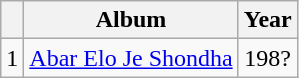<table class="wikitable sortable" style= "auto">
<tr>
<th></th>
<th>Album</th>
<th>Year</th>
</tr>
<tr>
<td>1</td>
<td><a href='#'>Abar Elo Je Shondha</a></td>
<td align="center">198?</td>
</tr>
</table>
